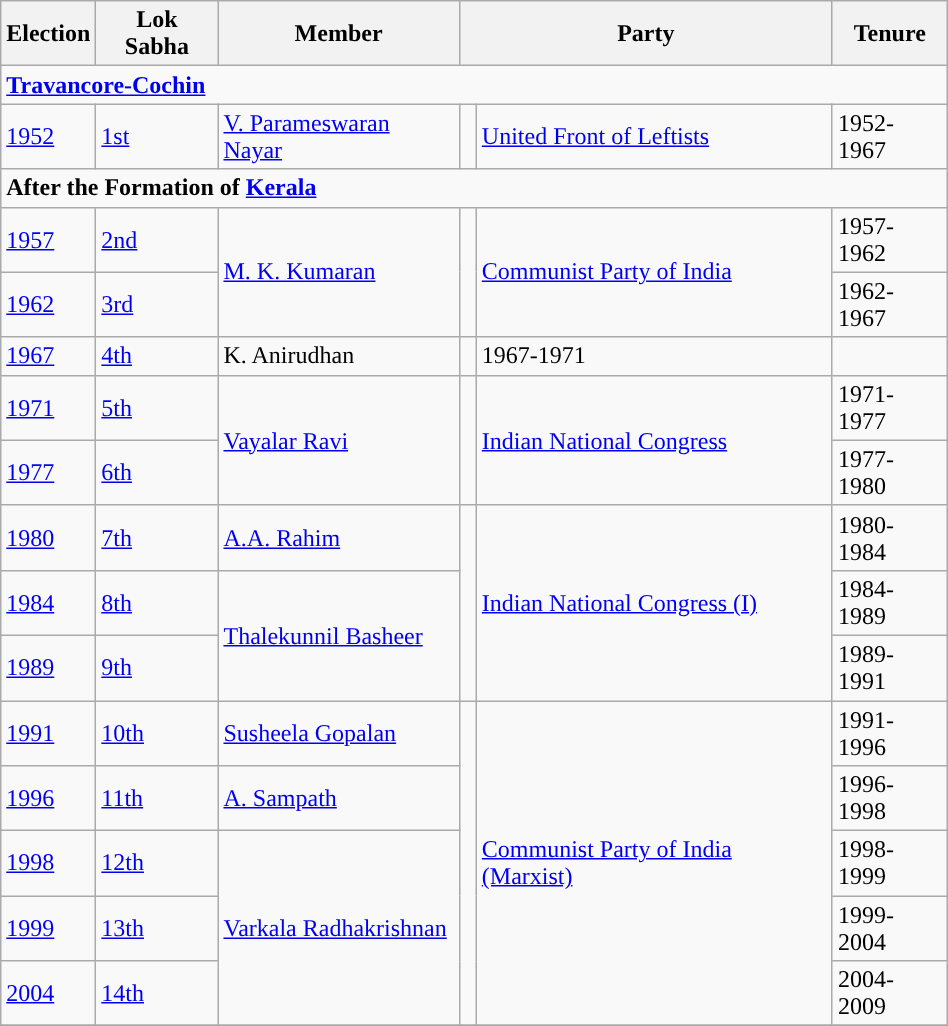<table class="wikitable sortable" width="50%">
<tr>
<th>Election</th>
<th>Lok Sabha</th>
<th>Member</th>
<th colspan="2">Party</th>
<th>Tenure</th>
</tr>
<tr>
<td colspan="6"><strong><a href='#'>Travancore-Cochin</a></strong></td>
</tr>
<tr>
<td><a href='#'>1952</a></td>
<td><a href='#'>1st</a></td>
<td><a href='#'>V. Parameswaran Nayar</a></td>
<td bgcolor=></td>
<td><a href='#'>United Front of Leftists</a></td>
<td>1952-1967</td>
</tr>
<tr>
<td colspan="6"><strong>After the Formation of <a href='#'>Kerala</a></strong></td>
</tr>
<tr>
<td><a href='#'>1957</a></td>
<td><a href='#'>2nd</a></td>
<td rowspan="2"><a href='#'>M. K. Kumaran</a></td>
<td rowspan="2" width="4px" style="background-color: "></td>
<td rowspan="2"><a href='#'>Communist Party of India</a></td>
<td>1957-1962</td>
</tr>
<tr>
<td><a href='#'>1962</a></td>
<td><a href='#'>3rd</a></td>
<td>1962-1967</td>
</tr>
<tr>
<td><a href='#'>1967</a></td>
<td><a href='#'>4th</a></td>
<td>K. Anirudhan</td>
<td></td>
<td>1967-1971</td>
</tr>
<tr>
<td><a href='#'>1971</a></td>
<td><a href='#'>5th</a></td>
<td rowspan="2"><a href='#'>Vayalar Ravi</a></td>
<td rowspan="2" width="4px" style="background-color: "></td>
<td rowspan="2"><a href='#'>Indian National Congress</a></td>
<td>1971-1977</td>
</tr>
<tr>
<td><a href='#'>1977</a></td>
<td><a href='#'>6th</a></td>
<td>1977-1980</td>
</tr>
<tr>
<td><a href='#'>1980</a></td>
<td><a href='#'>7th</a></td>
<td><a href='#'>A.A. Rahim</a></td>
<td rowspan="3" width="4px" style="background-color: "></td>
<td rowspan="3"><a href='#'>Indian National Congress (I)</a></td>
<td>1980-1984</td>
</tr>
<tr>
<td><a href='#'>1984</a></td>
<td><a href='#'>8th</a></td>
<td rowspan="2"><a href='#'>Thalekunnil Basheer</a></td>
<td>1984-1989</td>
</tr>
<tr>
<td><a href='#'>1989</a></td>
<td><a href='#'>9th</a></td>
<td>1989-1991</td>
</tr>
<tr>
<td><a href='#'>1991</a></td>
<td><a href='#'>10th</a></td>
<td><a href='#'>Susheela Gopalan</a></td>
<td rowspan="5" width="4px" style="background-color: "></td>
<td rowspan="5"><a href='#'>Communist Party of India (Marxist)</a></td>
<td>1991-1996</td>
</tr>
<tr>
<td><a href='#'>1996</a></td>
<td><a href='#'>11th</a></td>
<td><a href='#'>A. Sampath</a></td>
<td>1996-1998</td>
</tr>
<tr>
<td><a href='#'>1998</a></td>
<td><a href='#'>12th</a></td>
<td rowspan="3"><a href='#'>Varkala Radhakrishnan</a></td>
<td>1998-1999</td>
</tr>
<tr>
<td><a href='#'>1999</a></td>
<td><a href='#'>13th</a></td>
<td>1999-2004</td>
</tr>
<tr>
<td><a href='#'>2004</a></td>
<td><a href='#'>14th</a></td>
<td>2004-2009</td>
</tr>
<tr>
</tr>
</table>
